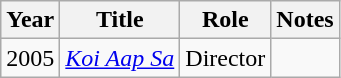<table class="wikitable">
<tr>
<th>Year</th>
<th>Title</th>
<th>Role</th>
<th>Notes</th>
</tr>
<tr>
<td>2005</td>
<td><em><a href='#'>Koi Aap Sa</a></em></td>
<td>Director</td>
<td></td>
</tr>
</table>
